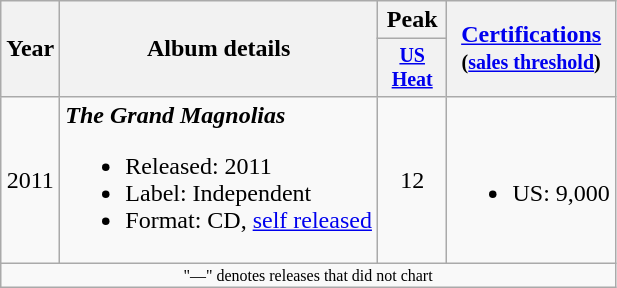<table class="wikitable" style="text-align:center;">
<tr>
<th rowspan="2">Year</th>
<th rowspan="2">Album details</th>
<th>Peak</th>
<th rowspan="2"><a href='#'>Certifications</a><br><small>(<a href='#'>sales threshold</a>)</small></th>
</tr>
<tr style="font-size:smaller;">
<th style="width:40px;"><a href='#'>US<br>Heat</a></th>
</tr>
<tr>
<td>2011</td>
<td style="text-align:left;"><strong><em>The Grand Magnolias</em></strong><br><ul><li>Released: 2011</li><li>Label: Independent</li><li>Format: CD, <a href='#'>self released</a></li></ul></td>
<td>12</td>
<td style="text-align:left;"><br><ul><li>US: 9,000</li></ul></td>
</tr>
<tr>
<td colspan="6" style="font-size:8pt">"—" denotes releases that did not chart</td>
</tr>
</table>
